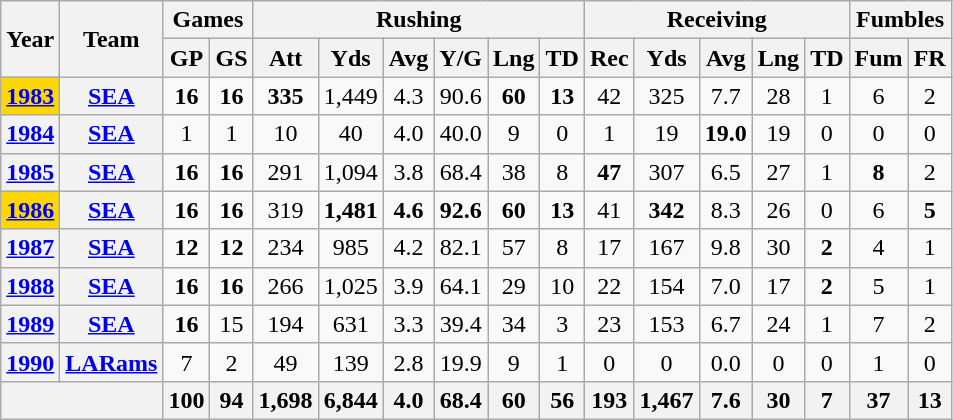<table class= "wikitable" style="text-align:center;">
<tr>
<th rowspan="2">Year</th>
<th rowspan="2">Team</th>
<th colspan="2">Games</th>
<th colspan="6">Rushing</th>
<th colspan="5">Receiving</th>
<th colspan="2">Fumbles</th>
</tr>
<tr>
<th>GP</th>
<th>GS</th>
<th>Att</th>
<th>Yds</th>
<th>Avg</th>
<th>Y/G</th>
<th>Lng</th>
<th>TD</th>
<th>Rec</th>
<th>Yds</th>
<th>Avg</th>
<th>Lng</th>
<th>TD</th>
<th>Fum</th>
<th>FR</th>
</tr>
<tr>
<th style="background:#ffd700;"><a href='#'>1983</a></th>
<th><a href='#'>SEA</a></th>
<td><strong>16</strong></td>
<td><strong>16</strong></td>
<td><strong>335</strong></td>
<td>1,449</td>
<td>4.3</td>
<td>90.6</td>
<td><strong>60</strong></td>
<td><strong>13</strong></td>
<td>42</td>
<td>325</td>
<td>7.7</td>
<td>28</td>
<td>1</td>
<td>6</td>
<td>2</td>
</tr>
<tr>
<th><a href='#'>1984</a></th>
<th><a href='#'>SEA</a></th>
<td>1</td>
<td>1</td>
<td>10</td>
<td>40</td>
<td>4.0</td>
<td>40.0</td>
<td>9</td>
<td>0</td>
<td>1</td>
<td>19</td>
<td><strong>19.0</strong></td>
<td>19</td>
<td>0</td>
<td>0</td>
<td>0</td>
</tr>
<tr>
<th><a href='#'>1985</a></th>
<th><a href='#'>SEA</a></th>
<td><strong>16</strong></td>
<td><strong>16</strong></td>
<td>291</td>
<td>1,094</td>
<td>3.8</td>
<td>68.4</td>
<td>38</td>
<td>8</td>
<td><strong>47</strong></td>
<td>307</td>
<td>6.5</td>
<td>27</td>
<td>1</td>
<td><strong>8</strong></td>
<td>2</td>
</tr>
<tr>
<th style="background:#ffd700;"><a href='#'>1986</a></th>
<th><a href='#'>SEA</a></th>
<td><strong>16</strong></td>
<td><strong>16</strong></td>
<td>319</td>
<td><strong>1,481</strong></td>
<td><strong>4.6</strong></td>
<td><strong>92.6</strong></td>
<td><strong>60</strong></td>
<td><strong>13</strong></td>
<td>41</td>
<td><strong>342</strong></td>
<td>8.3</td>
<td>26</td>
<td>0</td>
<td>6</td>
<td><strong>5</strong></td>
</tr>
<tr>
<th><a href='#'>1987</a></th>
<th><a href='#'>SEA</a></th>
<td><strong>12</strong></td>
<td><strong>12</strong></td>
<td>234</td>
<td>985</td>
<td>4.2</td>
<td>82.1</td>
<td>57</td>
<td>8</td>
<td>17</td>
<td>167</td>
<td>9.8</td>
<td>30</td>
<td><strong>2</strong></td>
<td>4</td>
<td>1</td>
</tr>
<tr>
<th><a href='#'>1988</a></th>
<th><a href='#'>SEA</a></th>
<td><strong>16</strong></td>
<td><strong>16</strong></td>
<td>266</td>
<td>1,025</td>
<td>3.9</td>
<td>64.1</td>
<td>29</td>
<td>10</td>
<td>22</td>
<td>154</td>
<td>7.0</td>
<td>17</td>
<td><strong>2</strong></td>
<td>5</td>
<td>1</td>
</tr>
<tr>
<th><a href='#'>1989</a></th>
<th><a href='#'>SEA</a></th>
<td><strong>16</strong></td>
<td>15</td>
<td>194</td>
<td>631</td>
<td>3.3</td>
<td>39.4</td>
<td>34</td>
<td>3</td>
<td>23</td>
<td>153</td>
<td>6.7</td>
<td>24</td>
<td>1</td>
<td>7</td>
<td>2</td>
</tr>
<tr>
<th><a href='#'>1990</a></th>
<th><a href='#'>LARams</a></th>
<td>7</td>
<td>2</td>
<td>49</td>
<td>139</td>
<td>2.8</td>
<td>19.9</td>
<td>9</td>
<td>1</td>
<td>0</td>
<td>0</td>
<td>0.0</td>
<td>0</td>
<td>0</td>
<td>1</td>
<td>0</td>
</tr>
<tr>
<th colspan="2"></th>
<th>100</th>
<th>94</th>
<th>1,698</th>
<th>6,844</th>
<th>4.0</th>
<th>68.4</th>
<th>60</th>
<th>56</th>
<th>193</th>
<th>1,467</th>
<th>7.6</th>
<th>30</th>
<th>7</th>
<th>37</th>
<th>13</th>
</tr>
</table>
